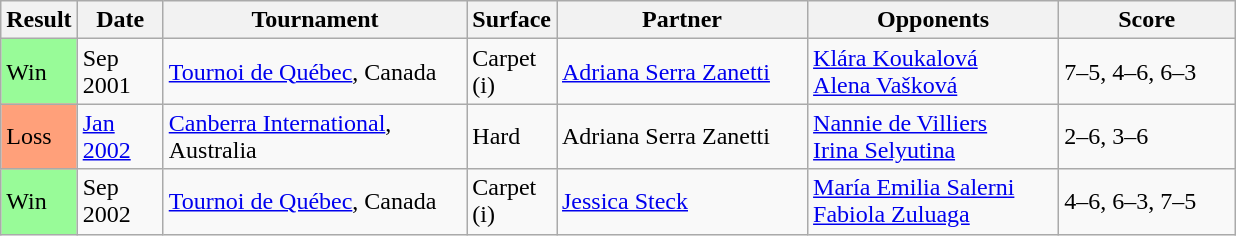<table class="sortable wikitable">
<tr>
<th>Result</th>
<th style="width:50px">Date</th>
<th style="width:195px">Tournament</th>
<th style="width:50px">Surface</th>
<th style="width:160px">Partner</th>
<th style="width:160px">Opponents</th>
<th style="width:110px" class="unsortable">Score</th>
</tr>
<tr>
<td style="background:#98fb98;">Win</td>
<td>Sep 2001</td>
<td><a href='#'>Tournoi de Québec</a>, Canada</td>
<td>Carpet (i)</td>
<td> <a href='#'>Adriana Serra Zanetti</a></td>
<td> <a href='#'>Klára Koukalová</a><br> <a href='#'>Alena Vašková</a></td>
<td>7–5, 4–6, 6–3</td>
</tr>
<tr>
<td style="background:#ffa07a;">Loss</td>
<td><a href='#'>Jan 2002</a></td>
<td><a href='#'>Canberra International</a>, Australia</td>
<td>Hard</td>
<td> Adriana Serra Zanetti</td>
<td> <a href='#'>Nannie de Villiers</a><br> <a href='#'>Irina Selyutina</a></td>
<td>2–6, 3–6</td>
</tr>
<tr>
<td style="background:#98fb98;">Win</td>
<td>Sep 2002</td>
<td><a href='#'>Tournoi de Québec</a>, Canada</td>
<td>Carpet (i)</td>
<td> <a href='#'>Jessica Steck</a></td>
<td> <a href='#'>María Emilia Salerni</a><br> <a href='#'>Fabiola Zuluaga</a></td>
<td>4–6, 6–3, 7–5</td>
</tr>
</table>
